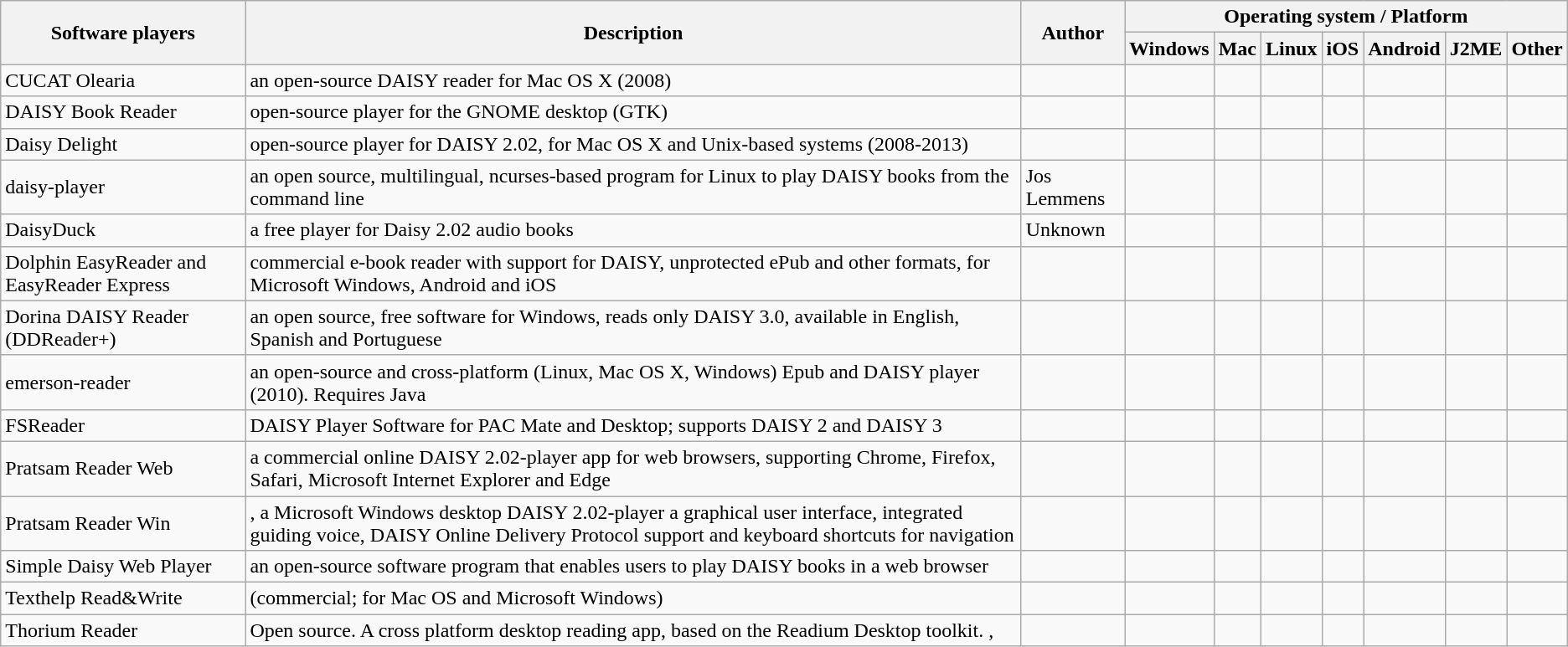<table class="wikitable sortable sticky-header-multi">
<tr>
<th rowspan=2>Software players</th>
<th rowspan=2 class="unsortable">Description</th>
<th rowspan=2>Author</th>
<th colspan=7>Operating system / Platform</th>
</tr>
<tr>
<th>Windows</th>
<th>Mac</th>
<th>Linux</th>
<th>iOS</th>
<th>Android</th>
<th>J2ME</th>
<th>Other</th>
</tr>
<tr>
<td>CUCAT Olearia</td>
<td>an open-source DAISY reader for Mac OS X (2008)</td>
<td></td>
<td></td>
<td></td>
<td></td>
<td></td>
<td></td>
<td></td>
<td></td>
</tr>
<tr>
<td>DAISY Book Reader</td>
<td>open-source player for the GNOME desktop (GTK)</td>
<td></td>
<td></td>
<td></td>
<td></td>
<td></td>
<td></td>
<td></td>
<td></td>
</tr>
<tr>
<td>Daisy Delight</td>
<td>open-source player for DAISY 2.02, for Mac OS X and Unix-based systems (2008-2013) </td>
<td></td>
<td></td>
<td></td>
<td></td>
<td></td>
<td></td>
<td></td>
<td></td>
</tr>
<tr>
<td>daisy-player</td>
<td>an open source, multilingual, ncurses-based program for Linux to play DAISY books from the command line</td>
<td>Jos Lemmens</td>
<td></td>
<td></td>
<td></td>
<td></td>
<td></td>
<td></td>
<td></td>
</tr>
<tr>
<td>DaisyDuck</td>
<td>a free player for Daisy 2.02 audio books </td>
<td>Unknown</td>
<td></td>
<td></td>
<td></td>
<td></td>
<td></td>
<td></td>
<td></td>
</tr>
<tr>
<td>Dolphin EasyReader and EasyReader Express</td>
<td>commercial e-book reader with support for DAISY, unprotected ePub and other formats, for Microsoft Windows, Android and iOS</td>
<td></td>
<td></td>
<td></td>
<td></td>
<td></td>
<td></td>
<td></td>
<td></td>
</tr>
<tr>
<td>Dorina DAISY Reader (DDReader+)</td>
<td>an open source, free software for Windows, reads only DAISY 3.0, available in English, Spanish and Portuguese</td>
<td></td>
<td></td>
<td></td>
<td></td>
<td></td>
<td></td>
<td></td>
<td></td>
</tr>
<tr>
<td>emerson-reader</td>
<td>an open-source and cross-platform (Linux, Mac OS X, Windows) Epub and DAISY player (2010). Requires Java</td>
<td></td>
<td></td>
<td></td>
<td></td>
<td></td>
<td></td>
<td></td>
<td></td>
</tr>
<tr>
<td>FSReader</td>
<td>DAISY Player Software for PAC Mate and Desktop; supports DAISY 2 and DAISY 3</td>
<td></td>
<td></td>
<td></td>
<td></td>
<td></td>
<td></td>
<td></td>
<td></td>
</tr>
<tr>
<td>Pratsam Reader Web</td>
<td>a commercial online DAISY 2.02-player app for web browsers, supporting Chrome, Firefox, Safari, Microsoft Internet Explorer and Edge</td>
<td></td>
<td></td>
<td></td>
<td></td>
<td></td>
<td></td>
<td></td>
<td></td>
</tr>
<tr>
<td>Pratsam Reader Win</td>
<td>, a Microsoft Windows desktop DAISY 2.02-player a graphical user interface, integrated guiding voice, DAISY Online Delivery Protocol support and keyboard shortcuts for navigation</td>
<td></td>
<td></td>
<td></td>
<td></td>
<td></td>
<td></td>
<td></td>
<td></td>
</tr>
<tr>
<td>Simple Daisy Web Player</td>
<td>an open-source software program that enables users to play DAISY books in a web browser</td>
<td></td>
<td></td>
<td></td>
<td></td>
<td></td>
<td></td>
<td></td>
<td></td>
</tr>
<tr>
<td>Texthelp Read&Write</td>
<td>(commercial; for Mac OS and Microsoft Windows)</td>
<td></td>
<td></td>
<td></td>
<td></td>
<td></td>
<td></td>
<td></td>
<td></td>
</tr>
<tr>
<td>Thorium Reader</td>
<td>Open source. A cross platform desktop reading app, based on the Readium Desktop toolkit. , </td>
<td></td>
<td></td>
<td></td>
<td></td>
<td></td>
<td></td>
<td></td>
<td></td>
</tr>
</table>
